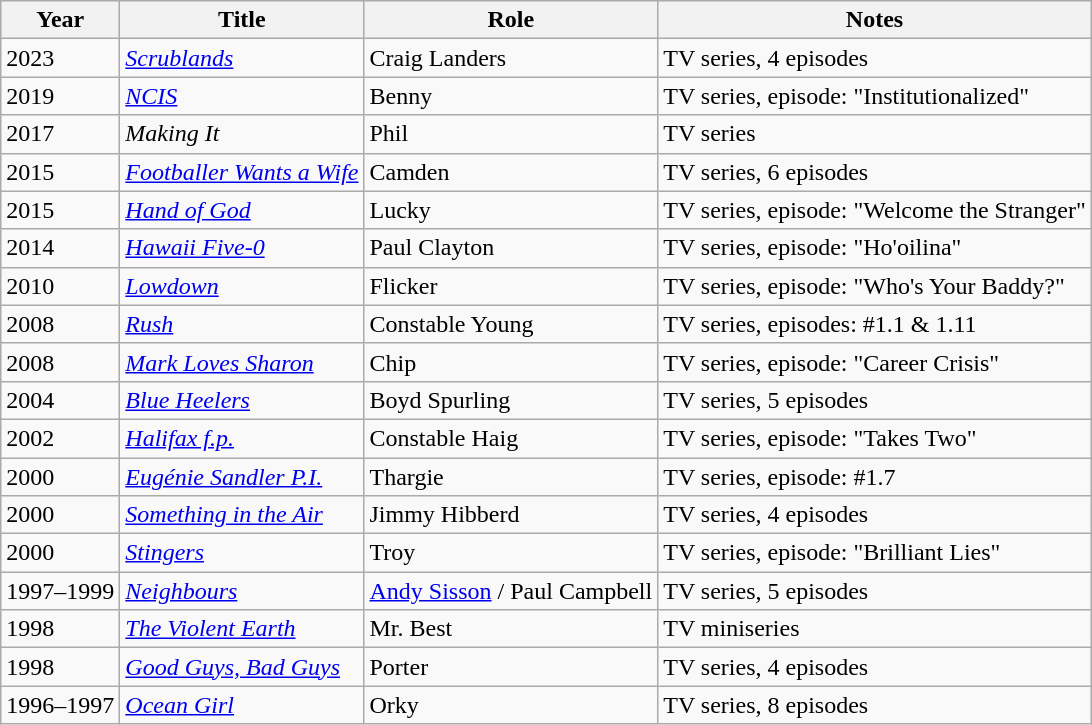<table class="wikitable sortable">
<tr>
<th>Year</th>
<th>Title</th>
<th>Role</th>
<th>Notes</th>
</tr>
<tr>
<td>2023</td>
<td><em><a href='#'>Scrublands</a></em></td>
<td>Craig Landers</td>
<td>TV series, 4 episodes</td>
</tr>
<tr>
<td>2019</td>
<td><em><a href='#'>NCIS</a></em></td>
<td>Benny</td>
<td>TV series, episode: "Institutionalized"</td>
</tr>
<tr>
<td>2017</td>
<td><em>Making It</em></td>
<td>Phil</td>
<td>TV series</td>
</tr>
<tr>
<td>2015</td>
<td><em><a href='#'>Footballer Wants a Wife</a></em></td>
<td>Camden</td>
<td>TV series, 6 episodes</td>
</tr>
<tr>
<td>2015</td>
<td><em><a href='#'>Hand of God</a></em></td>
<td>Lucky</td>
<td>TV series, episode: "Welcome the Stranger"</td>
</tr>
<tr>
<td>2014</td>
<td><em><a href='#'>Hawaii Five-0</a></em></td>
<td>Paul Clayton</td>
<td>TV series, episode: "Ho'oilina"</td>
</tr>
<tr>
<td>2010</td>
<td><em><a href='#'>Lowdown</a></em></td>
<td>Flicker</td>
<td>TV series, episode: "Who's Your Baddy?"</td>
</tr>
<tr>
<td>2008</td>
<td><em><a href='#'>Rush</a></em></td>
<td>Constable Young</td>
<td>TV series, episodes: #1.1 & 1.11</td>
</tr>
<tr>
<td>2008</td>
<td><em><a href='#'>Mark Loves Sharon</a></em></td>
<td>Chip</td>
<td>TV series, episode: "Career Crisis"</td>
</tr>
<tr>
<td>2004</td>
<td><em><a href='#'>Blue Heelers</a></em></td>
<td>Boyd Spurling</td>
<td>TV series, 5 episodes</td>
</tr>
<tr>
<td>2002</td>
<td><em><a href='#'>Halifax f.p.</a></em></td>
<td>Constable Haig</td>
<td>TV series, episode: "Takes Two"</td>
</tr>
<tr>
<td>2000</td>
<td><em><a href='#'>Eugénie Sandler P.I.</a></em></td>
<td>Thargie</td>
<td>TV series, episode: #1.7</td>
</tr>
<tr>
<td>2000</td>
<td><em><a href='#'>Something in the Air</a></em></td>
<td>Jimmy Hibberd</td>
<td>TV series, 4 episodes</td>
</tr>
<tr>
<td>2000</td>
<td><em><a href='#'>Stingers</a></em></td>
<td>Troy</td>
<td>TV series, episode: "Brilliant Lies"</td>
</tr>
<tr>
<td>1997–1999</td>
<td><em><a href='#'>Neighbours</a></em></td>
<td><a href='#'>Andy Sisson</a> / Paul Campbell</td>
<td>TV series, 5 episodes</td>
</tr>
<tr>
<td>1998</td>
<td><em><a href='#'>The Violent Earth</a></em></td>
<td>Mr. Best</td>
<td>TV miniseries</td>
</tr>
<tr>
<td>1998</td>
<td><em><a href='#'>Good Guys, Bad Guys</a></em></td>
<td>Porter</td>
<td>TV series, 4 episodes</td>
</tr>
<tr>
<td>1996–1997</td>
<td><em><a href='#'>Ocean Girl</a></em></td>
<td>Orky</td>
<td>TV series, 8 episodes</td>
</tr>
</table>
